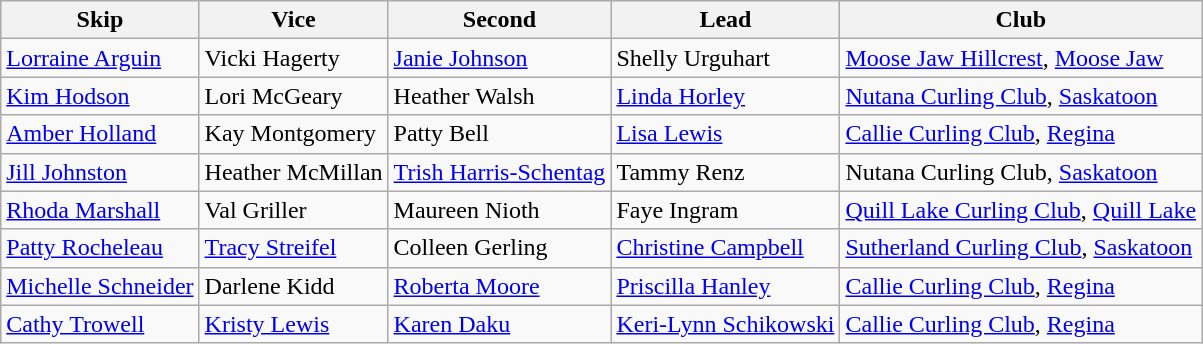<table class="wikitable" border="1">
<tr>
<th>Skip</th>
<th>Vice</th>
<th>Second</th>
<th>Lead</th>
<th>Club</th>
</tr>
<tr>
<td><a href='#'>Lorraine Arguin</a></td>
<td>Vicki Hagerty</td>
<td><a href='#'>Janie Johnson</a></td>
<td>Shelly Urguhart</td>
<td><a href='#'>Moose Jaw Hillcrest</a>, <a href='#'>Moose Jaw</a></td>
</tr>
<tr>
<td><a href='#'>Kim Hodson</a></td>
<td>Lori McGeary</td>
<td>Heather Walsh</td>
<td><a href='#'>Linda Horley</a></td>
<td><a href='#'>Nutana Curling Club</a>, <a href='#'>Saskatoon</a></td>
</tr>
<tr>
<td><a href='#'>Amber Holland</a></td>
<td>Kay Montgomery</td>
<td>Patty Bell</td>
<td><a href='#'>Lisa Lewis</a></td>
<td><a href='#'>Callie Curling Club</a>, <a href='#'>Regina</a></td>
</tr>
<tr>
<td><a href='#'>Jill Johnston</a></td>
<td>Heather McMillan</td>
<td><a href='#'>Trish Harris-Schentag</a></td>
<td>Tammy Renz</td>
<td>Nutana Curling Club, <a href='#'>Saskatoon</a></td>
</tr>
<tr>
<td><a href='#'>Rhoda Marshall</a></td>
<td>Val Griller</td>
<td>Maureen Nioth</td>
<td>Faye Ingram</td>
<td><a href='#'>Quill Lake Curling Club</a>, <a href='#'>Quill Lake</a></td>
</tr>
<tr>
<td><a href='#'>Patty Rocheleau</a></td>
<td><a href='#'>Tracy Streifel</a></td>
<td>Colleen Gerling</td>
<td><a href='#'>Christine Campbell</a></td>
<td><a href='#'>Sutherland Curling Club</a>, <a href='#'>Saskatoon</a></td>
</tr>
<tr>
<td><a href='#'>Michelle Schneider</a></td>
<td>Darlene Kidd</td>
<td><a href='#'>Roberta Moore</a></td>
<td><a href='#'>Priscilla Hanley</a></td>
<td><a href='#'>Callie Curling Club</a>, <a href='#'>Regina</a></td>
</tr>
<tr>
<td><a href='#'>Cathy Trowell</a></td>
<td><a href='#'>Kristy Lewis</a></td>
<td><a href='#'>Karen Daku</a></td>
<td><a href='#'>Keri-Lynn Schikowski</a></td>
<td><a href='#'>Callie Curling Club</a>, <a href='#'>Regina</a></td>
</tr>
</table>
